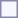<table style="border:1px solid #8888aa; background-color:#f7f8ff; padding:5px; font-size:95%; margin: 0px 12px 12px 0px;">
</table>
